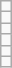<table class="wikitable">
<tr>
<td></td>
</tr>
<tr>
<td></td>
</tr>
<tr>
<td></td>
</tr>
<tr>
<td></td>
</tr>
<tr>
<td></td>
</tr>
<tr>
<td></td>
</tr>
</table>
